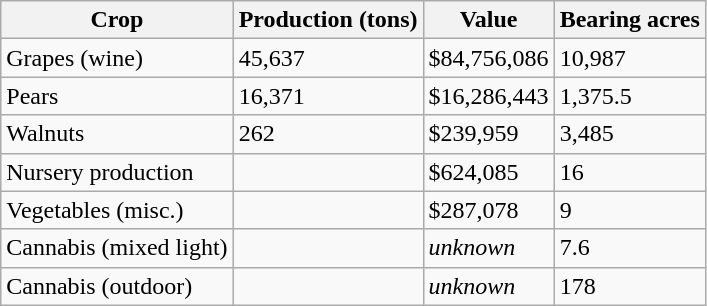<table class="wikitable sortable">
<tr>
<th><strong>Crop</strong></th>
<th><strong>Production (tons)</strong></th>
<th><strong>Value</strong></th>
<th><strong>Bearing acres</strong></th>
</tr>
<tr>
<td>Grapes (wine)</td>
<td>45,637</td>
<td>$84,756,086</td>
<td>10,987</td>
</tr>
<tr>
<td>Pears</td>
<td>16,371</td>
<td>$16,286,443</td>
<td>1,375.5</td>
</tr>
<tr>
<td>Walnuts</td>
<td>262</td>
<td>$239,959</td>
<td>3,485</td>
</tr>
<tr>
<td>Nursery production</td>
<td></td>
<td>$624,085</td>
<td>16</td>
</tr>
<tr>
<td>Vegetables (misc.)</td>
<td></td>
<td>$287,078</td>
<td>9</td>
</tr>
<tr>
<td>Cannabis (mixed light)</td>
<td></td>
<td><em>unknown</em></td>
<td>7.6</td>
</tr>
<tr>
<td>Cannabis (outdoor)</td>
<td></td>
<td><em>unknown</em></td>
<td>178</td>
</tr>
</table>
